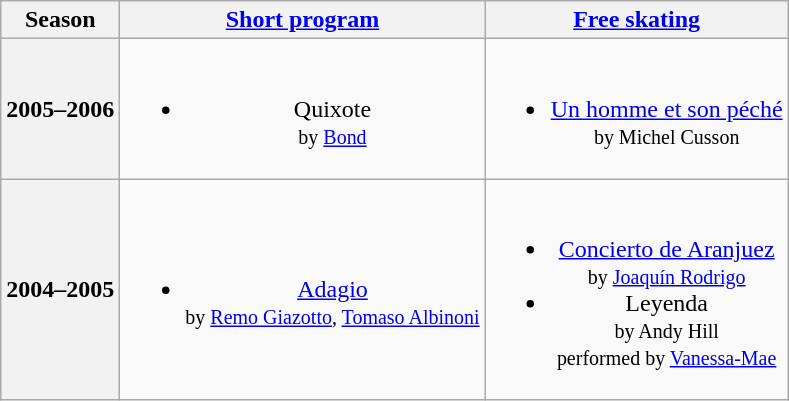<table class="wikitable" style="text-align:center">
<tr>
<th>Season</th>
<th><a href='#'>Short program</a></th>
<th><a href='#'>Free skating</a></th>
</tr>
<tr>
<th>2005–2006 <br> </th>
<td><br><ul><li>Quixote <br><small> by <a href='#'>Bond</a></small></li></ul></td>
<td><br><ul><li><a href='#'>Un homme et son péché</a> <br><small> by Michel Cusson</small></li></ul></td>
</tr>
<tr>
<th>2004–2005 <br> </th>
<td><br><ul><li><a href='#'>Adagio</a> <br><small> by <a href='#'>Remo Giazotto</a>, <a href='#'>Tomaso Albinoni</a> </small></li></ul></td>
<td><br><ul><li><a href='#'>Concierto de Aranjuez</a> <br><small> by <a href='#'>Joaquín Rodrigo</a> </small></li><li>Leyenda <br><small> by Andy Hill <br> performed by <a href='#'>Vanessa-Mae</a> </small></li></ul></td>
</tr>
</table>
